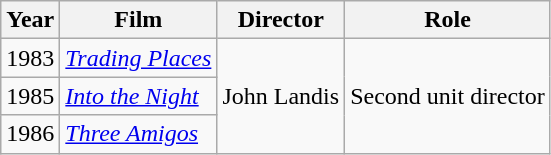<table class="wikitable">
<tr>
<th>Year</th>
<th>Film</th>
<th>Director</th>
<th>Role</th>
</tr>
<tr>
<td>1983</td>
<td><em><a href='#'>Trading Places</a></em></td>
<td rowspan=3>John Landis</td>
<td rowspan=3>Second unit director</td>
</tr>
<tr>
<td>1985</td>
<td><em><a href='#'>Into the Night</a></em></td>
</tr>
<tr>
<td>1986</td>
<td><em><a href='#'>Three Amigos</a></em></td>
</tr>
</table>
